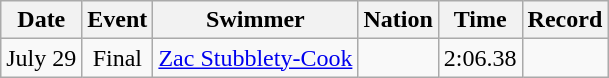<table class="wikitable sortable" style="text-align:center" style=text-align:center>
<tr>
<th>Date</th>
<th>Event</th>
<th>Swimmer</th>
<th>Nation</th>
<th>Time</th>
<th>Record</th>
</tr>
<tr>
<td>July 29</td>
<td>Final</td>
<td align=left><a href='#'>Zac Stubblety-Cook</a></td>
<td align=left></td>
<td>2:06.38</td>
<td></td>
</tr>
</table>
